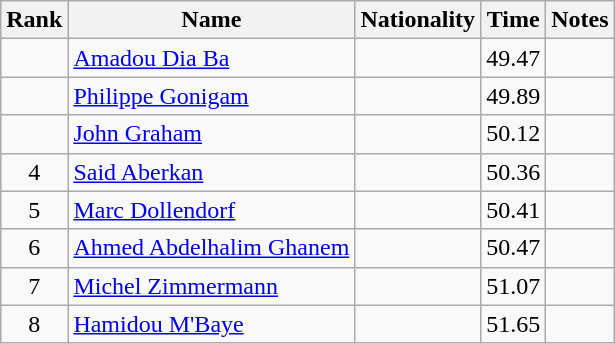<table class="wikitable sortable" style="text-align:center">
<tr>
<th>Rank</th>
<th>Name</th>
<th>Nationality</th>
<th>Time</th>
<th>Notes</th>
</tr>
<tr>
<td></td>
<td align=left><a href='#'>Amadou Dia Ba</a></td>
<td align=left></td>
<td>49.47</td>
<td></td>
</tr>
<tr>
<td></td>
<td align=left><a href='#'>Philippe Gonigam</a></td>
<td align=left></td>
<td>49.89</td>
<td></td>
</tr>
<tr>
<td></td>
<td align=left><a href='#'>John Graham</a></td>
<td align=left></td>
<td>50.12</td>
<td></td>
</tr>
<tr>
<td>4</td>
<td align=left><a href='#'>Said Aberkan</a></td>
<td align=left></td>
<td>50.36</td>
<td></td>
</tr>
<tr>
<td>5</td>
<td align=left><a href='#'>Marc Dollendorf</a></td>
<td align=left></td>
<td>50.41</td>
<td></td>
</tr>
<tr>
<td>6</td>
<td align=left><a href='#'>Ahmed Abdelhalim Ghanem</a></td>
<td align=left></td>
<td>50.47</td>
<td></td>
</tr>
<tr>
<td>7</td>
<td align=left><a href='#'>Michel Zimmermann</a></td>
<td align=left></td>
<td>51.07</td>
<td></td>
</tr>
<tr>
<td>8</td>
<td align=left><a href='#'>Hamidou M'Baye</a></td>
<td align=left></td>
<td>51.65</td>
<td></td>
</tr>
</table>
